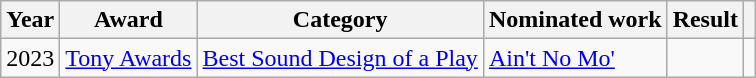<table class="wikitable sortable">
<tr>
<th>Year</th>
<th>Award</th>
<th>Category</th>
<th>Nominated work</th>
<th>Result</th>
<th class="unsortable"></th>
</tr>
<tr>
<td>2023</td>
<td><a href='#'>Tony Awards</a></td>
<td><a href='#'>Best Sound Design of a Play</a></td>
<td><a href='#'>Ain't No Mo'</a></td>
<td></td>
<td></td>
</tr>
</table>
